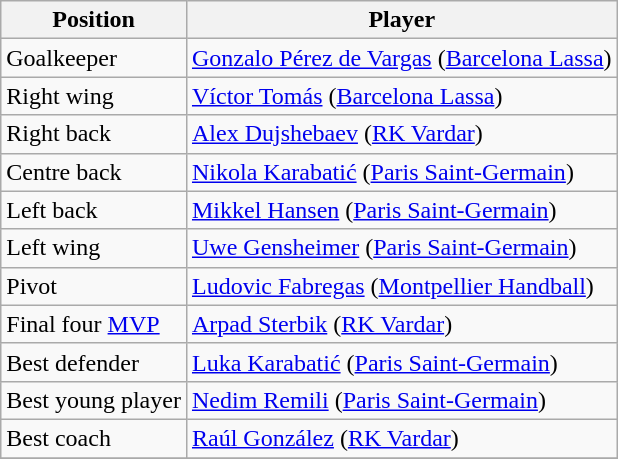<table class="wikitable">
<tr>
<th>Position</th>
<th>Player</th>
</tr>
<tr>
<td>Goalkeeper</td>
<td> <a href='#'>Gonzalo Pérez de Vargas</a> (<a href='#'>Barcelona Lassa</a>)</td>
</tr>
<tr>
<td>Right wing</td>
<td> <a href='#'>Víctor Tomás</a> (<a href='#'>Barcelona Lassa</a>)</td>
</tr>
<tr>
<td>Right back</td>
<td> <a href='#'>Alex Dujshebaev</a> (<a href='#'>RK Vardar</a>)</td>
</tr>
<tr>
<td>Centre back</td>
<td> <a href='#'>Nikola Karabatić</a> (<a href='#'>Paris Saint-Germain</a>)</td>
</tr>
<tr>
<td>Left back</td>
<td> <a href='#'>Mikkel Hansen</a> (<a href='#'>Paris Saint-Germain</a>)</td>
</tr>
<tr>
<td>Left wing</td>
<td> <a href='#'>Uwe Gensheimer</a> (<a href='#'>Paris Saint-Germain</a>)</td>
</tr>
<tr>
<td>Pivot</td>
<td> <a href='#'>Ludovic Fabregas</a> (<a href='#'>Montpellier Handball</a>)</td>
</tr>
<tr>
<td>Final four <a href='#'>MVP</a></td>
<td> <a href='#'>Arpad Sterbik</a> (<a href='#'>RK Vardar</a>)</td>
</tr>
<tr>
<td>Best defender</td>
<td> <a href='#'>Luka Karabatić</a> (<a href='#'>Paris Saint-Germain</a>)</td>
</tr>
<tr>
<td>Best young player</td>
<td> <a href='#'>Nedim Remili</a> (<a href='#'>Paris Saint-Germain</a>)</td>
</tr>
<tr>
<td>Best coach</td>
<td> <a href='#'>Raúl González</a> (<a href='#'>RK Vardar</a>)</td>
</tr>
<tr>
</tr>
</table>
